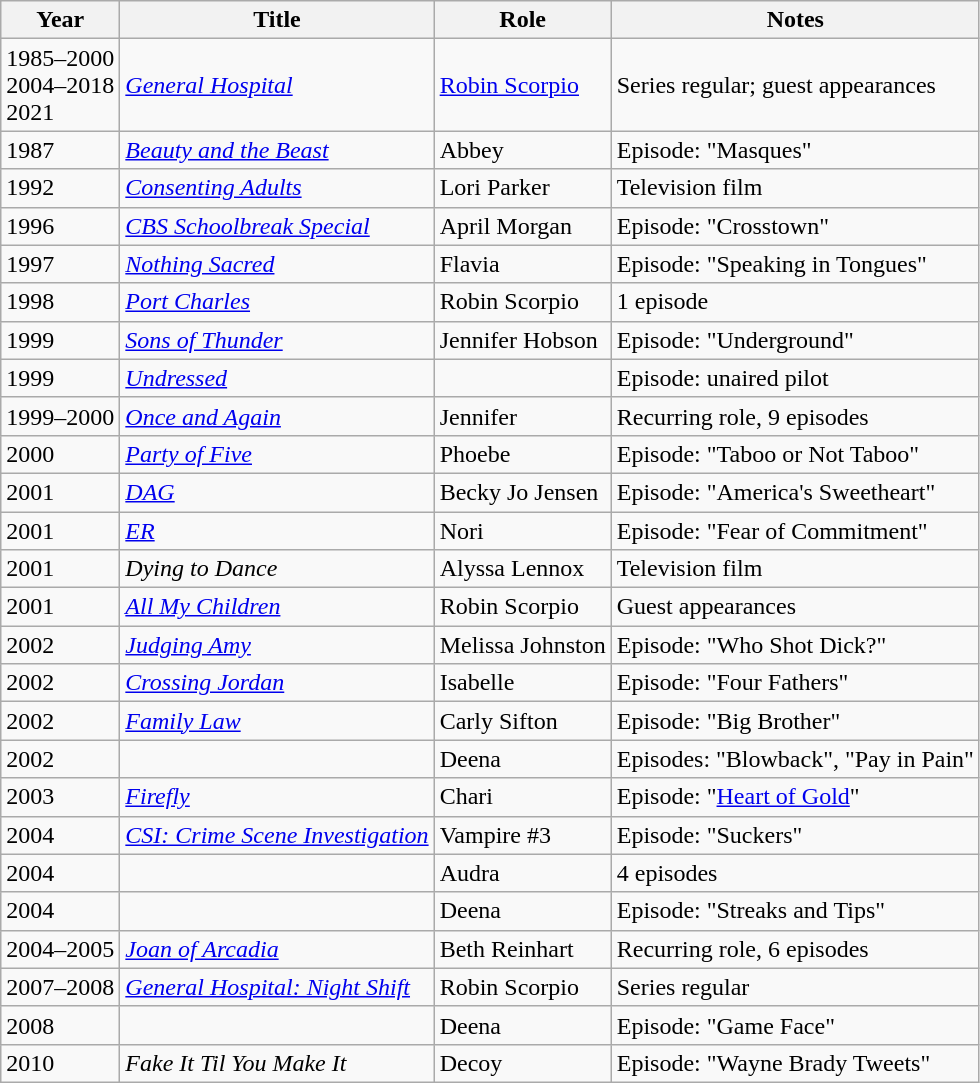<table class="wikitable sortable">
<tr>
<th>Year</th>
<th>Title</th>
<th>Role</th>
<th class="unsortable">Notes</th>
</tr>
<tr>
<td>1985–2000<br>2004–2018<br>2021</td>
<td><em><a href='#'>General Hospital</a></em></td>
<td><a href='#'>Robin Scorpio</a></td>
<td>Series regular; guest appearances</td>
</tr>
<tr>
<td>1987</td>
<td><em><a href='#'>Beauty and the Beast</a></em></td>
<td>Abbey</td>
<td>Episode: "Masques"</td>
</tr>
<tr>
<td>1992</td>
<td><em><a href='#'>Consenting Adults</a></em></td>
<td>Lori Parker</td>
<td>Television film</td>
</tr>
<tr>
<td>1996</td>
<td><em><a href='#'>CBS Schoolbreak Special</a></em></td>
<td>April Morgan</td>
<td>Episode: "Crosstown"</td>
</tr>
<tr>
<td>1997</td>
<td><em><a href='#'>Nothing Sacred</a></em></td>
<td>Flavia</td>
<td>Episode: "Speaking in Tongues"</td>
</tr>
<tr>
<td>1998</td>
<td><em><a href='#'>Port Charles</a></em></td>
<td>Robin Scorpio</td>
<td>1 episode</td>
</tr>
<tr>
<td>1999</td>
<td><em><a href='#'>Sons of Thunder</a></em></td>
<td>Jennifer Hobson</td>
<td>Episode: "Underground"</td>
</tr>
<tr>
<td>1999</td>
<td><em><a href='#'>Undressed</a></em></td>
<td></td>
<td>Episode: unaired pilot</td>
</tr>
<tr>
<td>1999–2000</td>
<td><em><a href='#'>Once and Again</a></em></td>
<td>Jennifer</td>
<td>Recurring role, 9 episodes</td>
</tr>
<tr>
<td>2000</td>
<td><em><a href='#'>Party of Five</a></em></td>
<td>Phoebe</td>
<td>Episode: "Taboo or Not Taboo"</td>
</tr>
<tr>
<td>2001</td>
<td><em><a href='#'>DAG</a></em></td>
<td>Becky Jo Jensen</td>
<td>Episode: "America's Sweetheart"</td>
</tr>
<tr>
<td>2001</td>
<td><em><a href='#'>ER</a></em></td>
<td>Nori</td>
<td>Episode: "Fear of Commitment"</td>
</tr>
<tr>
<td>2001</td>
<td><em>Dying to Dance</em></td>
<td>Alyssa Lennox</td>
<td>Television film</td>
</tr>
<tr>
<td>2001</td>
<td><em><a href='#'>All My Children</a></em></td>
<td>Robin Scorpio</td>
<td>Guest appearances</td>
</tr>
<tr>
<td>2002</td>
<td><em><a href='#'>Judging Amy</a></em></td>
<td>Melissa Johnston</td>
<td>Episode: "Who Shot Dick?"</td>
</tr>
<tr>
<td>2002</td>
<td><em><a href='#'>Crossing Jordan</a></em></td>
<td>Isabelle</td>
<td>Episode: "Four Fathers"</td>
</tr>
<tr>
<td>2002</td>
<td><em><a href='#'>Family Law</a></em></td>
<td>Carly Sifton</td>
<td>Episode: "Big Brother"</td>
</tr>
<tr>
<td>2002</td>
<td><em></em></td>
<td>Deena</td>
<td>Episodes: "Blowback", "Pay in Pain"</td>
</tr>
<tr>
<td>2003</td>
<td><em><a href='#'>Firefly</a></em></td>
<td>Chari</td>
<td>Episode: "<a href='#'>Heart of Gold</a>"</td>
</tr>
<tr>
<td>2004</td>
<td><em><a href='#'>CSI: Crime Scene Investigation</a></em></td>
<td>Vampire #3</td>
<td>Episode: "Suckers"</td>
</tr>
<tr>
<td>2004</td>
<td><em></em></td>
<td>Audra</td>
<td>4 episodes</td>
</tr>
<tr>
<td>2004</td>
<td><em></em></td>
<td>Deena</td>
<td>Episode: "Streaks and Tips"</td>
</tr>
<tr>
<td>2004–2005</td>
<td><em><a href='#'>Joan of Arcadia</a></em></td>
<td>Beth Reinhart</td>
<td>Recurring role, 6 episodes</td>
</tr>
<tr>
<td>2007–2008</td>
<td><em><a href='#'>General Hospital: Night Shift</a></em></td>
<td>Robin Scorpio</td>
<td>Series regular</td>
</tr>
<tr>
<td>2008</td>
<td><em></em></td>
<td>Deena</td>
<td>Episode: "Game Face"</td>
</tr>
<tr>
<td>2010</td>
<td><em>Fake It Til You Make It</em></td>
<td>Decoy</td>
<td>Episode: "Wayne Brady Tweets"</td>
</tr>
</table>
